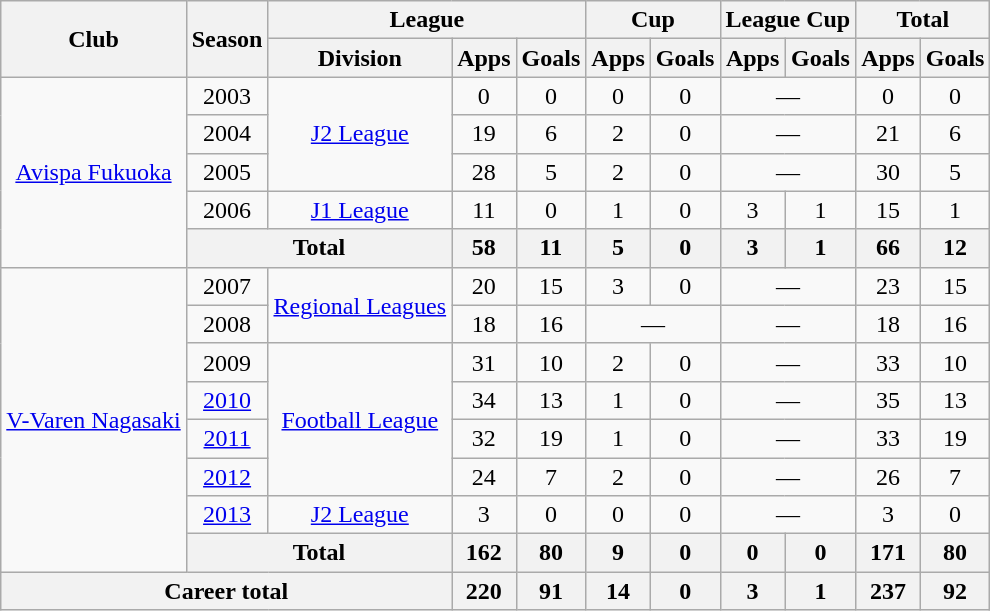<table class="wikitable" style="text-align:center">
<tr>
<th rowspan="2">Club</th>
<th rowspan="2">Season</th>
<th colspan="3">League</th>
<th colspan=2>Cup</th>
<th colspan=2>League Cup</th>
<th colspan=2>Total</th>
</tr>
<tr>
<th>Division</th>
<th>Apps</th>
<th>Goals</th>
<th>Apps</th>
<th>Goals</th>
<th>Apps</th>
<th>Goals</th>
<th>Apps</th>
<th>Goals</th>
</tr>
<tr>
<td rowspan="5"><a href='#'>Avispa Fukuoka</a></td>
<td>2003</td>
<td rowspan="3"><a href='#'>J2 League</a></td>
<td>0</td>
<td>0</td>
<td>0</td>
<td>0</td>
<td colspan="2">—</td>
<td>0</td>
<td>0</td>
</tr>
<tr>
<td>2004</td>
<td>19</td>
<td>6</td>
<td>2</td>
<td>0</td>
<td colspan="2">—</td>
<td>21</td>
<td>6</td>
</tr>
<tr>
<td>2005</td>
<td>28</td>
<td>5</td>
<td>2</td>
<td>0</td>
<td colspan="2">—</td>
<td>30</td>
<td>5</td>
</tr>
<tr>
<td>2006</td>
<td><a href='#'>J1 League</a></td>
<td>11</td>
<td>0</td>
<td>1</td>
<td>0</td>
<td>3</td>
<td>1</td>
<td>15</td>
<td>1</td>
</tr>
<tr>
<th colspan="2">Total</th>
<th>58</th>
<th>11</th>
<th>5</th>
<th>0</th>
<th>3</th>
<th>1</th>
<th>66</th>
<th>12</th>
</tr>
<tr>
<td rowspan="8"><a href='#'>V-Varen Nagasaki</a></td>
<td>2007</td>
<td rowspan="2"><a href='#'>Regional Leagues</a></td>
<td>20</td>
<td>15</td>
<td>3</td>
<td>0</td>
<td colspan="2">—</td>
<td>23</td>
<td>15</td>
</tr>
<tr>
<td>2008</td>
<td>18</td>
<td>16</td>
<td colspan="2">—</td>
<td colspan="2">—</td>
<td>18</td>
<td>16</td>
</tr>
<tr>
<td>2009</td>
<td rowspan="4"><a href='#'>Football League</a></td>
<td>31</td>
<td>10</td>
<td>2</td>
<td>0</td>
<td colspan="2">—</td>
<td>33</td>
<td>10</td>
</tr>
<tr>
<td><a href='#'>2010</a></td>
<td>34</td>
<td>13</td>
<td>1</td>
<td>0</td>
<td colspan="2">—</td>
<td>35</td>
<td>13</td>
</tr>
<tr>
<td><a href='#'>2011</a></td>
<td>32</td>
<td>19</td>
<td>1</td>
<td>0</td>
<td colspan="2">—</td>
<td>33</td>
<td>19</td>
</tr>
<tr>
<td><a href='#'>2012</a></td>
<td>24</td>
<td>7</td>
<td>2</td>
<td>0</td>
<td colspan="2">—</td>
<td>26</td>
<td>7</td>
</tr>
<tr>
<td><a href='#'>2013</a></td>
<td><a href='#'>J2 League</a></td>
<td>3</td>
<td>0</td>
<td>0</td>
<td>0</td>
<td colspan="2">—</td>
<td>3</td>
<td>0</td>
</tr>
<tr>
<th colspan="2">Total</th>
<th>162</th>
<th>80</th>
<th>9</th>
<th>0</th>
<th>0</th>
<th>0</th>
<th>171</th>
<th>80</th>
</tr>
<tr>
<th colspan="3">Career total</th>
<th>220</th>
<th>91</th>
<th>14</th>
<th>0</th>
<th>3</th>
<th>1</th>
<th>237</th>
<th>92</th>
</tr>
</table>
